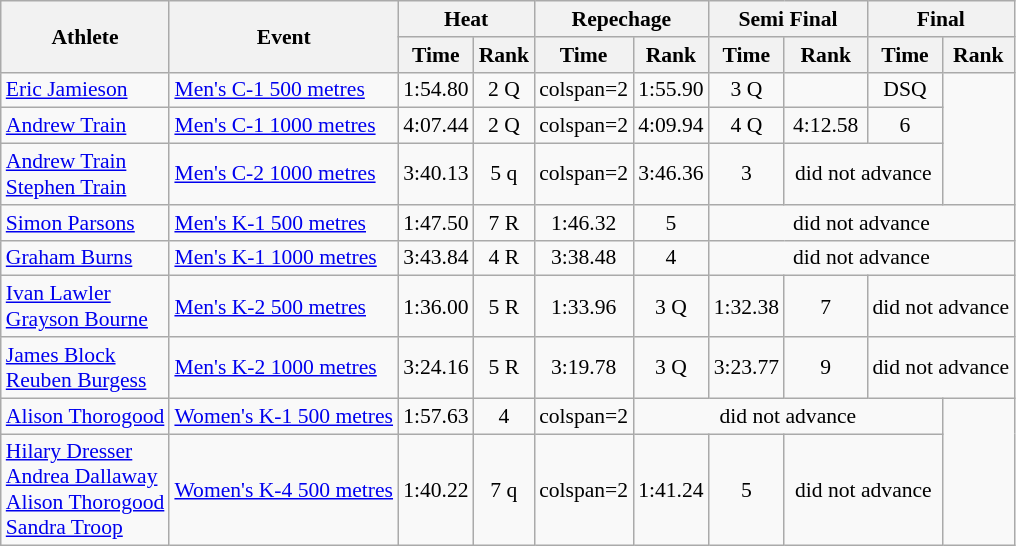<table class=wikitable style="font-size:90%">
<tr>
<th rowspan="2">Athlete</th>
<th rowspan="2">Event</th>
<th colspan="2">Heat</th>
<th colspan="2">Repechage</th>
<th colspan="2">Semi Final</th>
<th colspan="2">Final</th>
</tr>
<tr>
<th>Time</th>
<th>Rank</th>
<th>Time</th>
<th>Rank</th>
<th>Time</th>
<th>Rank</th>
<th>Time</th>
<th>Rank</th>
</tr>
<tr style="text-align:center">
<td style="text-align:left"><a href='#'>Eric Jamieson</a></td>
<td style="text-align:left"><a href='#'>Men's C-1 500 metres</a></td>
<td>1:54.80</td>
<td>2 Q</td>
<td>colspan=2</td>
<td>1:55.90</td>
<td>3 Q</td>
<td></td>
<td>DSQ</td>
</tr>
<tr style="text-align:center">
<td style="text-align:left"><a href='#'>Andrew Train</a></td>
<td style="text-align:left"><a href='#'>Men's C-1 1000 metres</a></td>
<td>4:07.44</td>
<td>2 Q</td>
<td>colspan=2</td>
<td>4:09.94</td>
<td>4 Q</td>
<td>4:12.58</td>
<td>6</td>
</tr>
<tr style="text-align:center">
<td style="text-align:left"><a href='#'>Andrew Train</a><br><a href='#'>Stephen Train</a></td>
<td style="text-align:left"><a href='#'>Men's C-2 1000 metres</a></td>
<td>3:40.13</td>
<td>5 q</td>
<td>colspan=2</td>
<td>3:46.36</td>
<td>3</td>
<td colspan="2">did not advance</td>
</tr>
<tr style="text-align:center">
<td style="text-align:left"><a href='#'>Simon Parsons</a></td>
<td style="text-align:left"><a href='#'>Men's K-1 500 metres</a></td>
<td>1:47.50</td>
<td>7 R</td>
<td>1:46.32</td>
<td>5</td>
<td colspan="4">did not advance</td>
</tr>
<tr style="text-align:center">
<td style="text-align:left"><a href='#'>Graham Burns</a></td>
<td style="text-align:left"><a href='#'>Men's K-1 1000 metres</a></td>
<td>3:43.84</td>
<td>4 R</td>
<td>3:38.48</td>
<td>4</td>
<td colspan="4">did not advance</td>
</tr>
<tr style="text-align:center">
<td style="text-align:left"><a href='#'>Ivan Lawler</a><br><a href='#'>Grayson Bourne</a></td>
<td style="text-align:left"><a href='#'>Men's K-2 500 metres</a></td>
<td>1:36.00</td>
<td>5 R</td>
<td>1:33.96</td>
<td>3 Q</td>
<td>1:32.38</td>
<td>7</td>
<td colspan="2">did not advance</td>
</tr>
<tr style="text-align:center">
<td style="text-align:left"><a href='#'>James Block</a><br><a href='#'>Reuben Burgess</a></td>
<td style="text-align:left"><a href='#'>Men's K-2 1000 metres</a></td>
<td>3:24.16</td>
<td>5 R</td>
<td>3:19.78</td>
<td>3 Q</td>
<td>3:23.77</td>
<td>9</td>
<td colspan="2">did not advance</td>
</tr>
<tr style="text-align:center">
<td style="text-align:left"><a href='#'>Alison Thorogood</a></td>
<td style="text-align:left"><a href='#'>Women's K-1 500 metres</a></td>
<td>1:57.63</td>
<td>4</td>
<td>colspan=2</td>
<td colspan="4">did not advance</td>
</tr>
<tr style="text-align:center">
<td style="text-align:left"><a href='#'>Hilary Dresser</a><br><a href='#'>Andrea Dallaway</a><br><a href='#'>Alison Thorogood</a><br><a href='#'>Sandra Troop</a></td>
<td style="text-align:left"><a href='#'>Women's K-4 500 metres</a></td>
<td>1:40.22</td>
<td>7 q</td>
<td>colspan=2</td>
<td>1:41.24</td>
<td>5</td>
<td colspan="2">did not advance</td>
</tr>
</table>
